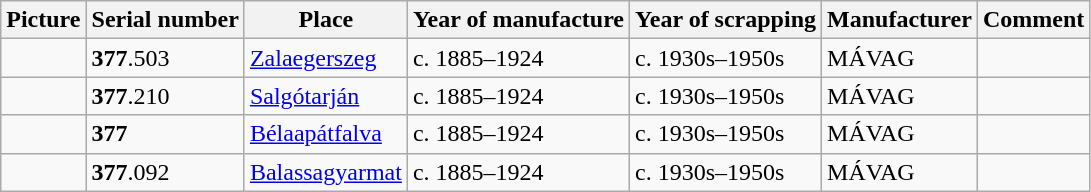<table class=wikitable>
<tr>
<th bgcolor="#CEDFF2">Picture</th>
<th bgcolor="#CEDFF2">Serial number</th>
<th bgcolor="#CEDFF2">Place</th>
<th bgcolor="#CEDFF2">Year of manufacture</th>
<th bgcolor="#CEDFF2">Year of scrapping</th>
<th bgcolor="#CEDFF2">Manufacturer</th>
<th bgcolor="#CEDFF2">Comment</th>
</tr>
<tr>
<td></td>
<td><strong>377</strong>.503</td>
<td><a href='#'>Zalaegerszeg</a></td>
<td>c. 1885–1924</td>
<td>c. 1930s–1950s</td>
<td>MÁVAG</td>
<td><small></small></td>
</tr>
<tr>
<td></td>
<td><strong>377</strong>.210</td>
<td><a href='#'>Salgótarján</a></td>
<td>c. 1885–1924</td>
<td>c. 1930s–1950s</td>
<td>MÁVAG</td>
<td><small></small></td>
</tr>
<tr>
<td></td>
<td><strong>377</strong></td>
<td><a href='#'>Bélaapátfalva</a></td>
<td>c. 1885–1924</td>
<td>c. 1930s–1950s</td>
<td>MÁVAG</td>
<td><small></small></td>
</tr>
<tr>
<td></td>
<td><strong>377</strong>.092</td>
<td><a href='#'>Balassagyarmat</a></td>
<td>c. 1885–1924</td>
<td>c. 1930s–1950s</td>
<td>MÁVAG</td>
<td><small></small></td>
</tr>
</table>
